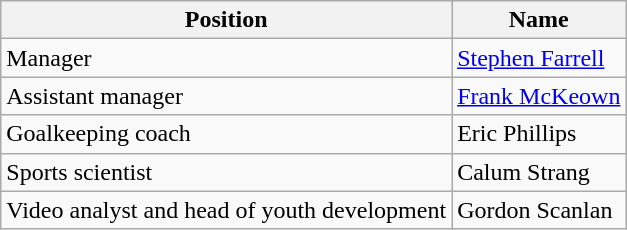<table class="wikitable">
<tr>
<th>Position</th>
<th>Name</th>
</tr>
<tr>
<td>Manager</td>
<td><a href='#'>Stephen Farrell</a></td>
</tr>
<tr>
<td>Assistant manager</td>
<td><a href='#'>Frank McKeown</a></td>
</tr>
<tr>
<td>Goalkeeping coach</td>
<td>Eric Phillips</td>
</tr>
<tr>
<td>Sports scientist</td>
<td>Calum Strang</td>
</tr>
<tr>
<td>Video analyst and head of youth development</td>
<td>Gordon Scanlan</td>
</tr>
</table>
